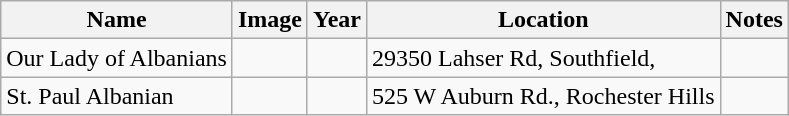<table class="wikitable sortable">
<tr>
<th>Name</th>
<th class="unsortable">Image</th>
<th>Year</th>
<th class="unsortable">Location</th>
<th class="unsortable">Notes</th>
</tr>
<tr>
<td>Our Lady of Albanians</td>
<td></td>
<td></td>
<td>29350 Lahser Rd, Southfield,</td>
<td></td>
</tr>
<tr>
<td>St. Paul Albanian</td>
<td></td>
<td></td>
<td>525 W Auburn Rd., Rochester Hills</td>
<td></td>
</tr>
</table>
